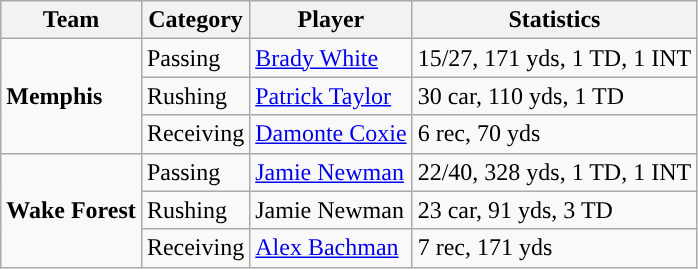<table class="wikitable">
<tr>
<th>Team</th>
<th>Category</th>
<th>Player</th>
<th>Statistics</th>
</tr>
<tr>
<td rowspan=3><strong>Memphis</strong></td>
<td>Passing</td>
<td><a href='#'>Brady White</a></td>
<td>15/27, 171 yds, 1 TD, 1 INT</td>
</tr>
<tr>
<td>Rushing</td>
<td><a href='#'>Patrick Taylor</a></td>
<td>30 car, 110 yds, 1 TD</td>
</tr>
<tr>
<td>Receiving</td>
<td><a href='#'>Damonte Coxie</a></td>
<td>6 rec, 70 yds</td>
</tr>
<tr>
<td rowspan=3><strong>Wake Forest</strong></td>
<td>Passing</td>
<td><a href='#'>Jamie Newman</a></td>
<td>22/40, 328 yds, 1 TD, 1 INT</td>
</tr>
<tr>
<td>Rushing</td>
<td>Jamie Newman</td>
<td>23 car, 91 yds, 3 TD</td>
</tr>
<tr>
<td>Receiving</td>
<td><a href='#'>Alex Bachman</a></td>
<td>7 rec, 171 yds</td>
</tr>
</table>
